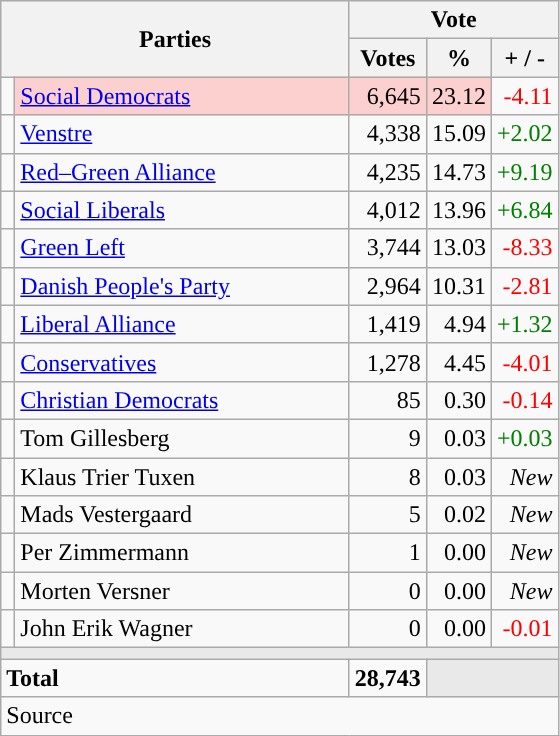<table class="wikitable" style="text-align:right;">
<tr>
<th style="text-align:centre;" rowspan="2" colspan="2" width="225">Parties</th>
<th colspan="3">Vote</th>
</tr>
<tr>
<th width="15">Votes</th>
<th width="15">%</th>
<th width="15">+ / -</th>
</tr>
<tr>
<td width="2" style="color:inherit;background:"></td>
<td bgcolor=#fbd0ce  align="left"><a href='#'>Social Democrats</a></td>
<td bgcolor=#fbd0ce>6,645</td>
<td bgcolor=#fbd0ce>23.12</td>
<td style=color:red;>-4.11</td>
</tr>
<tr>
<td width="2" style="color:inherit;background:"></td>
<td align="left"><a href='#'>Venstre</a></td>
<td>4,338</td>
<td>15.09</td>
<td style=color:green;>+2.02</td>
</tr>
<tr>
<td width="2" style="color:inherit;background:"></td>
<td align="left"><a href='#'>Red–Green Alliance</a></td>
<td>4,235</td>
<td>14.73</td>
<td style=color:green;>+9.19</td>
</tr>
<tr>
<td width="2" style="color:inherit;background:"></td>
<td align="left"><a href='#'>Social Liberals</a></td>
<td>4,012</td>
<td>13.96</td>
<td style=color:green;>+6.84</td>
</tr>
<tr>
<td width="2" style="color:inherit;background:"></td>
<td align="left"><a href='#'>Green Left</a></td>
<td>3,744</td>
<td>13.03</td>
<td style=color:red;>-8.33</td>
</tr>
<tr>
<td width="2" style="color:inherit;background:"></td>
<td align="left"><a href='#'>Danish People's Party</a></td>
<td>2,964</td>
<td>10.31</td>
<td style=color:red;>-2.81</td>
</tr>
<tr>
<td width="2" style="color:inherit;background:"></td>
<td align="left"><a href='#'>Liberal Alliance</a></td>
<td>1,419</td>
<td>4.94</td>
<td style=color:green;>+1.32</td>
</tr>
<tr>
<td width="2" style="color:inherit;background:"></td>
<td align="left"><a href='#'>Conservatives</a></td>
<td>1,278</td>
<td>4.45</td>
<td style=color:red;>-4.01</td>
</tr>
<tr>
<td width="2" style="color:inherit;background:"></td>
<td align="left"><a href='#'>Christian Democrats</a></td>
<td>85</td>
<td>0.30</td>
<td style=color:red;>-0.14</td>
</tr>
<tr>
<td width="2" style="color:inherit;background:"></td>
<td align="left">Tom Gillesberg</td>
<td>9</td>
<td>0.03</td>
<td style=color:green;>+0.03</td>
</tr>
<tr>
<td width="2" style="color:inherit;background:"></td>
<td align="left">Klaus Trier Tuxen</td>
<td>8</td>
<td>0.03</td>
<td><em>New</em></td>
</tr>
<tr>
<td width="2" style="color:inherit;background:"></td>
<td align="left">Mads Vestergaard</td>
<td>5</td>
<td>0.02</td>
<td><em>New</em></td>
</tr>
<tr>
<td width="2" style="color:inherit;background:"></td>
<td align="left">Per Zimmermann</td>
<td>1</td>
<td>0.00</td>
<td><em>New</em></td>
</tr>
<tr>
<td width="2" style="color:inherit;background:"></td>
<td align="left">Morten Versner</td>
<td>0</td>
<td>0.00</td>
<td><em>New</em></td>
</tr>
<tr>
<td width="2" style="color:inherit;background:"></td>
<td align="left">John Erik Wagner</td>
<td>0</td>
<td>0.00</td>
<td style=color:red;>-0.01</td>
</tr>
<tr>
<td colspan="7" bgcolor="#E9E9E9"></td>
</tr>
<tr>
<td align="left" colspan="2"><strong>Total</strong></td>
<td><strong>28,743</strong></td>
<td bgcolor="#E9E9E9" colspan="2"></td>
</tr>
<tr>
<td align="left" colspan="6">Source</td>
</tr>
</table>
